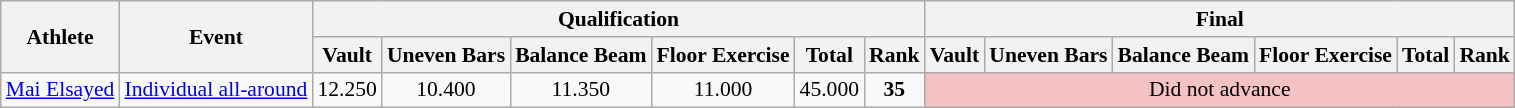<table class="wikitable" border="1" style="font-size:90%">
<tr>
<th rowspan=2>Athlete</th>
<th rowspan=2>Event</th>
<th colspan=6>Qualification</th>
<th colspan=6>Final</th>
</tr>
<tr>
<th>Vault</th>
<th>Uneven Bars</th>
<th>Balance Beam</th>
<th>Floor Exercise</th>
<th>Total</th>
<th>Rank</th>
<th>Vault</th>
<th>Uneven Bars</th>
<th>Balance Beam</th>
<th>Floor Exercise</th>
<th>Total</th>
<th>Rank</th>
</tr>
<tr>
<td><a href='#'>Mai Elsayed</a></td>
<td><a href='#'>Individual all-around</a></td>
<td align=center>12.250</td>
<td align=center>10.400</td>
<td align=center>11.350</td>
<td align=center>11.000</td>
<td align=center>45.000</td>
<td align=center><strong>35</strong></td>
<td bgcolor="f4c2c2" colspan=6 align=center>Did not advance</td>
</tr>
</table>
